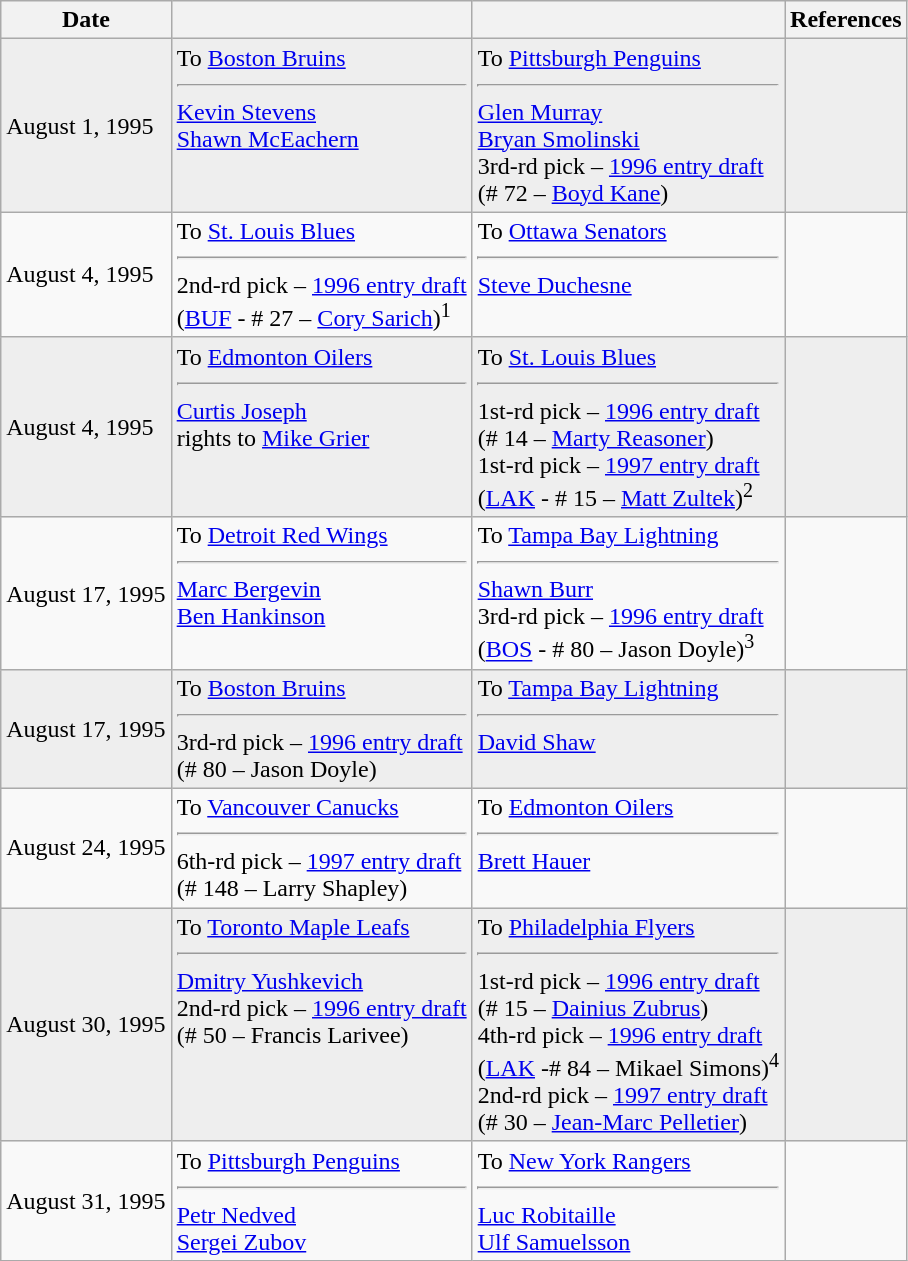<table class="wikitable">
<tr>
<th>Date</th>
<th></th>
<th></th>
<th>References</th>
</tr>
<tr bgcolor="#eeeeee">
<td>August 1, 1995</td>
<td valign="top">To <a href='#'>Boston Bruins</a><hr><a href='#'>Kevin Stevens</a><br><a href='#'>Shawn McEachern</a></td>
<td valign="top">To <a href='#'>Pittsburgh Penguins</a><hr><a href='#'>Glen Murray</a><br><a href='#'>Bryan Smolinski</a><br>3rd-rd pick – <a href='#'>1996 entry draft</a><br>(# 72 – <a href='#'>Boyd Kane</a>)</td>
<td></td>
</tr>
<tr>
<td>August 4, 1995</td>
<td valign="top">To <a href='#'>St. Louis Blues</a><hr>2nd-rd pick – <a href='#'>1996 entry draft</a><br>(<a href='#'>BUF</a> - # 27 – <a href='#'>Cory Sarich</a>)<sup>1</sup></td>
<td valign="top">To <a href='#'>Ottawa Senators</a><hr><a href='#'>Steve Duchesne</a></td>
<td></td>
</tr>
<tr bgcolor="#eeeeee">
<td>August 4, 1995</td>
<td valign="top">To <a href='#'>Edmonton Oilers</a><hr><a href='#'>Curtis Joseph</a><br>rights to <a href='#'>Mike Grier</a></td>
<td valign="top">To <a href='#'>St. Louis Blues</a><hr>1st-rd pick – <a href='#'>1996 entry draft</a><br>(# 14 – <a href='#'>Marty Reasoner</a>)<br>1st-rd pick – <a href='#'>1997 entry draft</a><br>(<a href='#'>LAK</a> - # 15 – <a href='#'>Matt Zultek</a>)<sup>2</sup></td>
<td></td>
</tr>
<tr>
<td>August 17, 1995</td>
<td valign="top">To <a href='#'>Detroit Red Wings</a><hr><a href='#'>Marc Bergevin</a><br><a href='#'>Ben Hankinson</a></td>
<td valign="top">To <a href='#'>Tampa Bay Lightning</a><hr><a href='#'>Shawn Burr</a><br>3rd-rd pick – <a href='#'>1996 entry draft</a><br>(<a href='#'>BOS</a> - # 80 – Jason Doyle)<sup>3</sup></td>
<td></td>
</tr>
<tr bgcolor="#eeeeee">
<td>August 17, 1995</td>
<td valign="top">To <a href='#'>Boston Bruins</a><hr>3rd-rd pick – <a href='#'>1996 entry draft</a><br>(# 80 – Jason Doyle)</td>
<td valign="top">To <a href='#'>Tampa Bay Lightning</a><hr><a href='#'>David Shaw</a></td>
<td></td>
</tr>
<tr>
<td>August 24, 1995</td>
<td valign="top">To <a href='#'>Vancouver Canucks</a><hr>6th-rd pick – <a href='#'>1997 entry draft</a><br>(# 148 – Larry Shapley)</td>
<td valign="top">To <a href='#'>Edmonton Oilers</a><hr><a href='#'>Brett Hauer</a></td>
<td></td>
</tr>
<tr bgcolor="#eeeeee">
<td>August 30, 1995</td>
<td valign="top">To <a href='#'>Toronto Maple Leafs</a><hr><a href='#'>Dmitry Yushkevich</a><br>2nd-rd pick – <a href='#'>1996 entry draft</a><br>(# 50 – Francis Larivee)</td>
<td valign="top">To <a href='#'>Philadelphia Flyers</a><hr>1st-rd pick – <a href='#'>1996 entry draft</a><br>(# 15 – <a href='#'>Dainius Zubrus</a>)<br>4th-rd pick – <a href='#'>1996 entry draft</a><br>(<a href='#'>LAK</a> -# 84 – Mikael Simons)<sup>4</sup><br>2nd-rd pick – <a href='#'>1997 entry draft</a><br>(# 30 – <a href='#'>Jean-Marc Pelletier</a>)</td>
<td></td>
</tr>
<tr>
<td>August 31, 1995</td>
<td valign="top">To <a href='#'>Pittsburgh Penguins</a><hr><a href='#'>Petr Nedved</a><br><a href='#'>Sergei Zubov</a></td>
<td valign="top">To <a href='#'>New York Rangers</a><hr><a href='#'>Luc Robitaille</a><br><a href='#'>Ulf Samuelsson</a></td>
<td></td>
</tr>
</table>
